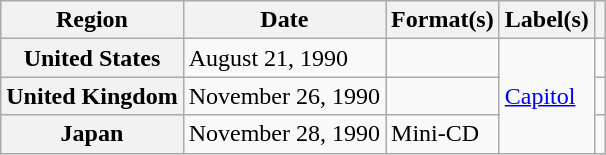<table class="wikitable plainrowheaders">
<tr>
<th scope="col">Region</th>
<th scope="col">Date</th>
<th scope="col">Format(s)</th>
<th scope="col">Label(s)</th>
<th scope="col"></th>
</tr>
<tr>
<th scope="row">United States</th>
<td>August 21, 1990</td>
<td></td>
<td rowspan="3"><a href='#'>Capitol</a></td>
<td></td>
</tr>
<tr>
<th scope="row">United Kingdom</th>
<td>November 26, 1990</td>
<td></td>
<td></td>
</tr>
<tr>
<th scope="row">Japan</th>
<td>November 28, 1990</td>
<td>Mini-CD</td>
<td></td>
</tr>
</table>
